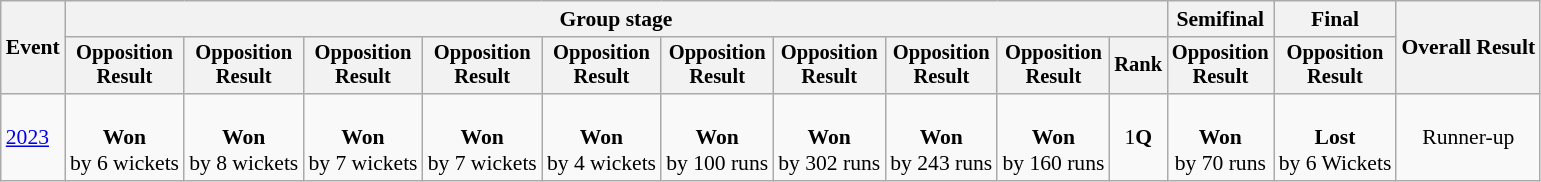<table class=wikitable style=font-size:90%;text-align:center>
<tr>
<th rowspan=2>Event</th>
<th colspan=10>Group stage</th>
<th>Semifinal</th>
<th>Final</th>
<th rowspan=2>Overall Result</th>
</tr>
<tr style=font-size:95%>
<th>Opposition<br>Result</th>
<th>Opposition<br>Result</th>
<th>Opposition<br>Result</th>
<th>Opposition<br>Result</th>
<th>Opposition<br>Result</th>
<th>Opposition<br>Result</th>
<th>Opposition<br>Result</th>
<th>Opposition<br>Result</th>
<th>Opposition<br>Result</th>
<th>Rank</th>
<th>Opposition<br>Result</th>
<th>Opposition<br>Result</th>
</tr>
<tr>
<td align=left><a href='#'>2023</a></td>
<td><br><strong>Won</strong> <br> by 6 wickets</td>
<td><br><strong>Won</strong> <br> by 8 wickets</td>
<td><br><strong>Won</strong> <br> by 7 wickets</td>
<td><br><strong>Won</strong> <br> by 7 wickets</td>
<td><br><strong>Won</strong> <br> by 4 wickets</td>
<td><br><strong>Won</strong> <br> by 100 runs</td>
<td><br><strong>Won</strong> <br> by 302 runs</td>
<td><br><strong>Won</strong> <br> by 243 runs</td>
<td><br><strong>Won</strong> <br> by 160 runs</td>
<td>1<strong>Q</strong></td>
<td><br><strong>Won</strong> <br> by 70 runs</td>
<td><br><strong>Lost</strong> <br> by 6 Wickets</td>
<td>Runner-up</td>
</tr>
</table>
